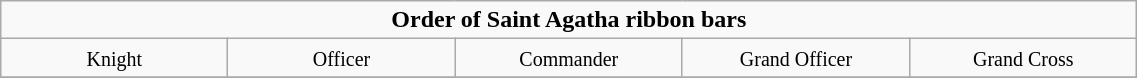<table align=center class=wikitable width=60%>
<tr>
<td colspan=5 style="text-align:center;"><strong>Order of Saint Agatha ribbon bars</strong></td>
</tr>
<tr>
<td width=20% valign=top align=center><small>Knight</small></td>
<td width=20% valign=top align=center><small>Officer</small></td>
<td width=20% valign=top align=center><small>Commander</small></td>
<td width=20% valign=top align=center><small>Grand Officer</small></td>
<td width=20% valign=top align=center><small>Grand Cross</small></td>
</tr>
<tr>
</tr>
</table>
